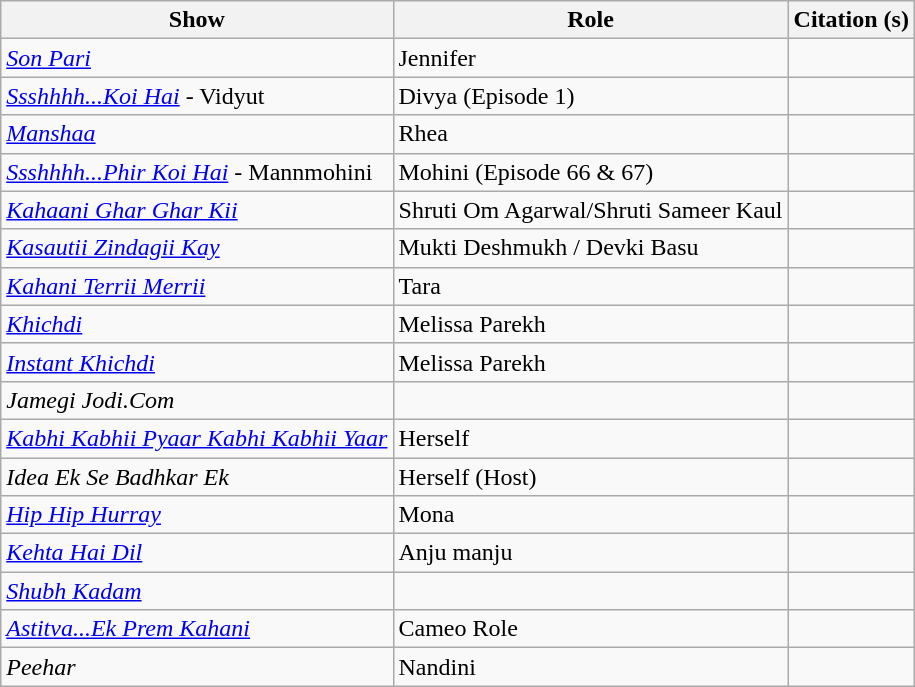<table class="wikitable">
<tr>
<th>Show</th>
<th>Role</th>
<th>Citation (s)</th>
</tr>
<tr>
<td><em><a href='#'>Son Pari</a></em></td>
<td>Jennifer</td>
<td></td>
</tr>
<tr>
<td><em><a href='#'>Ssshhhh...Koi Hai</a></em> - Vidyut</td>
<td>Divya (Episode 1)</td>
<td></td>
</tr>
<tr>
<td><em><a href='#'>Manshaa</a></em></td>
<td>Rhea</td>
<td></td>
</tr>
<tr>
<td><em><a href='#'>Ssshhhh...Phir Koi Hai</a></em> - Mannmohini</td>
<td>Mohini (Episode 66 & 67)</td>
<td></td>
</tr>
<tr>
<td><em><a href='#'>Kahaani Ghar Ghar Kii</a></em></td>
<td>Shruti Om Agarwal/Shruti Sameer Kaul</td>
<td></td>
</tr>
<tr>
<td><em><a href='#'>Kasautii Zindagii Kay</a></em></td>
<td>Mukti Deshmukh / Devki Basu</td>
<td></td>
</tr>
<tr>
<td><em><a href='#'>Kahani Terrii Merrii</a></em></td>
<td>Tara</td>
<td></td>
</tr>
<tr>
<td><em><a href='#'>Khichdi</a></em></td>
<td>Melissa Parekh</td>
<td></td>
</tr>
<tr>
<td><em><a href='#'>Instant Khichdi</a></em></td>
<td>Melissa Parekh</td>
<td></td>
</tr>
<tr>
<td><em>Jamegi Jodi.Com</em></td>
<td></td>
<td></td>
</tr>
<tr>
<td><em><a href='#'>Kabhi Kabhii Pyaar Kabhi Kabhii Yaar</a></em></td>
<td>Herself</td>
<td></td>
</tr>
<tr>
<td><em>Idea Ek Se Badhkar Ek</em></td>
<td>Herself (Host)</td>
<td></td>
</tr>
<tr>
<td><em><a href='#'>Hip Hip Hurray</a></em></td>
<td>Mona</td>
<td></td>
</tr>
<tr>
<td><em><a href='#'>Kehta Hai Dil</a></em></td>
<td>Anju manju</td>
<td></td>
</tr>
<tr>
<td><em><a href='#'>Shubh Kadam</a></em></td>
<td></td>
<td></td>
</tr>
<tr>
<td><em><a href='#'>Astitva...Ek Prem Kahani</a></em></td>
<td>Cameo Role</td>
<td></td>
</tr>
<tr>
<td><em>Peehar</em></td>
<td>Nandini</td>
<td></td>
</tr>
</table>
